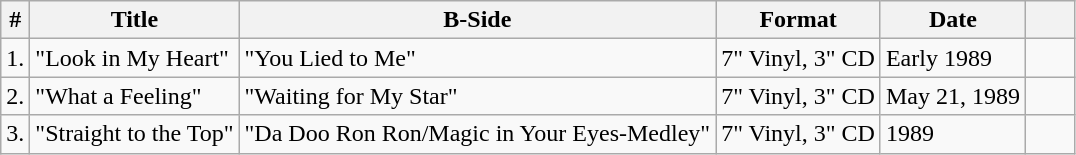<table class="wikitable">
<tr ">
<th>#</th>
<th>Title</th>
<th>B-Side</th>
<th>Format</th>
<th>Date</th>
<th style="width:25px;"></th>
</tr>
<tr>
<td>1.</td>
<td>"Look in My Heart"</td>
<td>"You Lied to Me"</td>
<td>7" Vinyl, 3" CD</td>
<td>Early 1989</td>
<td></td>
</tr>
<tr>
<td>2.</td>
<td>"What a Feeling"</td>
<td>"Waiting for My Star"</td>
<td>7" Vinyl, 3" CD</td>
<td>May 21, 1989</td>
<td></td>
</tr>
<tr>
<td>3.</td>
<td>"Straight to the Top"</td>
<td>"Da Doo Ron Ron/Magic in Your Eyes-Medley"</td>
<td>7" Vinyl, 3" CD</td>
<td>1989</td>
<td></td>
</tr>
</table>
